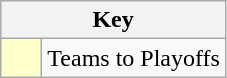<table class="wikitable" style="text-align: center;">
<tr>
<th colspan=2>Key</th>
</tr>
<tr>
<td style="background:#ffffcc;color:black; width:20px;"></td>
<td align=left>Teams to Playoffs</td>
</tr>
</table>
